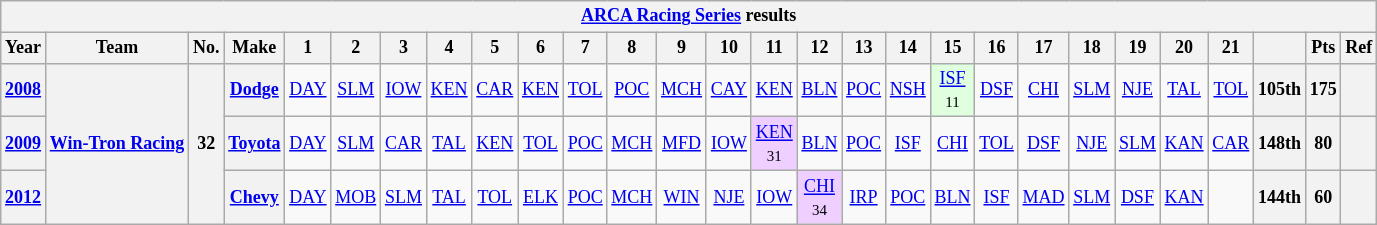<table class="wikitable" style="text-align:center; font-size:75%">
<tr>
<th colspan=45><a href='#'>ARCA Racing Series</a> results</th>
</tr>
<tr>
<th>Year</th>
<th>Team</th>
<th>No.</th>
<th>Make</th>
<th>1</th>
<th>2</th>
<th>3</th>
<th>4</th>
<th>5</th>
<th>6</th>
<th>7</th>
<th>8</th>
<th>9</th>
<th>10</th>
<th>11</th>
<th>12</th>
<th>13</th>
<th>14</th>
<th>15</th>
<th>16</th>
<th>17</th>
<th>18</th>
<th>19</th>
<th>20</th>
<th>21</th>
<th></th>
<th>Pts</th>
<th>Ref</th>
</tr>
<tr>
<th><a href='#'>2008</a></th>
<th rowspan=3><a href='#'>Win-Tron Racing</a></th>
<th rowspan=3>32</th>
<th><a href='#'>Dodge</a></th>
<td><a href='#'>DAY</a></td>
<td><a href='#'>SLM</a></td>
<td><a href='#'>IOW</a></td>
<td><a href='#'>KEN</a></td>
<td><a href='#'>CAR</a></td>
<td><a href='#'>KEN</a></td>
<td><a href='#'>TOL</a></td>
<td><a href='#'>POC</a></td>
<td><a href='#'>MCH</a></td>
<td><a href='#'>CAY</a></td>
<td><a href='#'>KEN</a></td>
<td><a href='#'>BLN</a></td>
<td><a href='#'>POC</a></td>
<td><a href='#'>NSH</a></td>
<td style="background:#DFFFDF;"><a href='#'>ISF</a><br><small>11</small></td>
<td><a href='#'>DSF</a></td>
<td><a href='#'>CHI</a></td>
<td><a href='#'>SLM</a></td>
<td><a href='#'>NJE</a></td>
<td><a href='#'>TAL</a></td>
<td><a href='#'>TOL</a></td>
<th>105th</th>
<th>175</th>
<th></th>
</tr>
<tr>
<th><a href='#'>2009</a></th>
<th><a href='#'>Toyota</a></th>
<td><a href='#'>DAY</a></td>
<td><a href='#'>SLM</a></td>
<td><a href='#'>CAR</a></td>
<td><a href='#'>TAL</a></td>
<td><a href='#'>KEN</a></td>
<td><a href='#'>TOL</a></td>
<td><a href='#'>POC</a></td>
<td><a href='#'>MCH</a></td>
<td><a href='#'>MFD</a></td>
<td><a href='#'>IOW</a></td>
<td style="background:#EFCFFF;"><a href='#'>KEN</a><br><small>31</small></td>
<td><a href='#'>BLN</a></td>
<td><a href='#'>POC</a></td>
<td><a href='#'>ISF</a></td>
<td><a href='#'>CHI</a></td>
<td><a href='#'>TOL</a></td>
<td><a href='#'>DSF</a></td>
<td><a href='#'>NJE</a></td>
<td><a href='#'>SLM</a></td>
<td><a href='#'>KAN</a></td>
<td><a href='#'>CAR</a></td>
<th>148th</th>
<th>80</th>
<th></th>
</tr>
<tr>
<th><a href='#'>2012</a></th>
<th><a href='#'>Chevy</a></th>
<td><a href='#'>DAY</a></td>
<td><a href='#'>MOB</a></td>
<td><a href='#'>SLM</a></td>
<td><a href='#'>TAL</a></td>
<td><a href='#'>TOL</a></td>
<td><a href='#'>ELK</a></td>
<td><a href='#'>POC</a></td>
<td><a href='#'>MCH</a></td>
<td><a href='#'>WIN</a></td>
<td><a href='#'>NJE</a></td>
<td><a href='#'>IOW</a></td>
<td style="background:#EFCFFF;"><a href='#'>CHI</a><br><small>34</small></td>
<td><a href='#'>IRP</a></td>
<td><a href='#'>POC</a></td>
<td><a href='#'>BLN</a></td>
<td><a href='#'>ISF</a></td>
<td><a href='#'>MAD</a></td>
<td><a href='#'>SLM</a></td>
<td><a href='#'>DSF</a></td>
<td><a href='#'>KAN</a></td>
<td></td>
<th>144th</th>
<th>60</th>
<th></th>
</tr>
</table>
